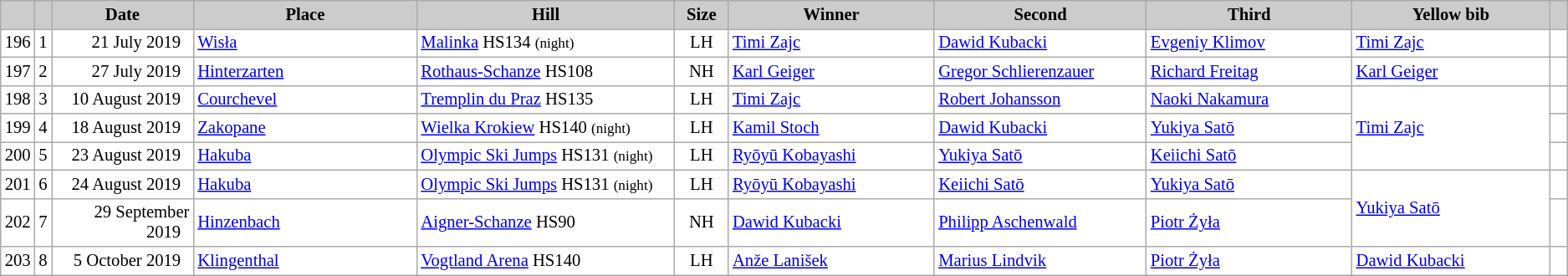<table class="wikitable plainrowheaders" style="background:#fff; font-size:86%; line-height:16px; border:grey solid 1px; border-collapse:collapse;">
<tr style="background:#ccc; text-align:center;">
<th scope="col" style="background:#ccc; width=20 px;"></th>
<th scope="col" style="background:#ccc; width=30 px;"></th>
<th scope="col" style="background:#ccc; width:120px;">Date</th>
<th scope="col" style="background:#ccc; width:200px;">Place</th>
<th scope="col" style="background:#ccc; width:240px;">Hill</th>
<th scope="col" style="background:#ccc; width:40px;">Size</th>
<th scope="col" style="background:#ccc; width:185px;">Winner</th>
<th scope="col" style="background:#ccc; width:185px;">Second</th>
<th scope="col" style="background:#ccc; width:185px;">Third</th>
<th scope="col" style="background:#ccc; width:180px;">Yellow bib</th>
<th scope="col" style="background:#ccc; width:10px;"></th>
</tr>
<tr>
<td align=center>196</td>
<td align=center>1</td>
<td align=right>21 July 2019  </td>
<td> <a href='#'>Wisła</a></td>
<td><a href='#'>Malinka</a> HS134 <small>(night)</small></td>
<td align=center>LH</td>
<td> <a href='#'>Timi Zajc</a></td>
<td> <a href='#'>Dawid Kubacki</a></td>
<td> <a href='#'>Evgeniy Klimov</a></td>
<td> <a href='#'>Timi Zajc</a></td>
<td></td>
</tr>
<tr>
<td align=center>197</td>
<td align=center>2</td>
<td align=right>27 July 2019  </td>
<td> <a href='#'>Hinterzarten</a></td>
<td><a href='#'>Rothaus-Schanze</a> HS108</td>
<td align=center>NH</td>
<td> <a href='#'>Karl Geiger</a></td>
<td> <a href='#'>Gregor Schlierenzauer</a></td>
<td> <a href='#'>Richard Freitag</a></td>
<td> <a href='#'>Karl Geiger</a></td>
<td></td>
</tr>
<tr>
<td align=center>198</td>
<td align=center>3</td>
<td align=right>10 August 2019  </td>
<td> <a href='#'>Courchevel</a></td>
<td><a href='#'>Tremplin du Praz</a> HS135</td>
<td align=center>LH</td>
<td> <a href='#'>Timi Zajc</a></td>
<td> <a href='#'>Robert Johansson</a></td>
<td> <a href='#'>Naoki Nakamura</a></td>
<td rowspan=3> <a href='#'>Timi Zajc</a></td>
<td></td>
</tr>
<tr>
<td align=center>199</td>
<td align=center>4</td>
<td align=right>18 August 2019  </td>
<td> <a href='#'>Zakopane</a></td>
<td><a href='#'>Wielka Krokiew</a> HS140 <small>(night)</small></td>
<td align=center>LH</td>
<td> <a href='#'>Kamil Stoch</a></td>
<td> <a href='#'>Dawid Kubacki</a></td>
<td> <a href='#'>Yukiya Satō</a></td>
<td></td>
</tr>
<tr>
<td align=center>200</td>
<td align=center>5</td>
<td align=right>23 August 2019  </td>
<td> <a href='#'>Hakuba</a></td>
<td><a href='#'>Olympic Ski Jumps</a> HS131 <small>(night)</small></td>
<td align=center>LH</td>
<td> <a href='#'>Ryōyū Kobayashi</a></td>
<td> <a href='#'>Yukiya Satō</a></td>
<td> <a href='#'>Keiichi Satō</a></td>
<td></td>
</tr>
<tr>
<td align=center>201</td>
<td align=center>6</td>
<td align=right>24 August 2019  </td>
<td> <a href='#'>Hakuba</a></td>
<td><a href='#'>Olympic Ski Jumps</a> HS131 <small>(night)</small></td>
<td align=center>LH</td>
<td> <a href='#'>Ryōyū Kobayashi</a></td>
<td> <a href='#'>Keiichi Satō</a></td>
<td> <a href='#'>Yukiya Satō</a></td>
<td rowspan=2> <a href='#'>Yukiya Satō</a></td>
<td></td>
</tr>
<tr>
<td align=center>202</td>
<td align=center>7</td>
<td align=right>29 September 2019  </td>
<td> <a href='#'>Hinzenbach</a></td>
<td><a href='#'>Aigner-Schanze</a> HS90</td>
<td align=center>NH</td>
<td> <a href='#'>Dawid Kubacki</a></td>
<td> <a href='#'>Philipp Aschenwald</a></td>
<td> <a href='#'>Piotr Żyła</a></td>
<td></td>
</tr>
<tr>
<td align=center>203</td>
<td align=center>8</td>
<td align=right>5 October 2019  </td>
<td> <a href='#'>Klingenthal</a></td>
<td><a href='#'>Vogtland Arena</a> HS140</td>
<td align=center>LH</td>
<td> <a href='#'>Anže Lanišek</a></td>
<td> <a href='#'>Marius Lindvik</a></td>
<td> <a href='#'>Piotr Żyła</a></td>
<td> <a href='#'>Dawid Kubacki</a></td>
<td></td>
</tr>
</table>
